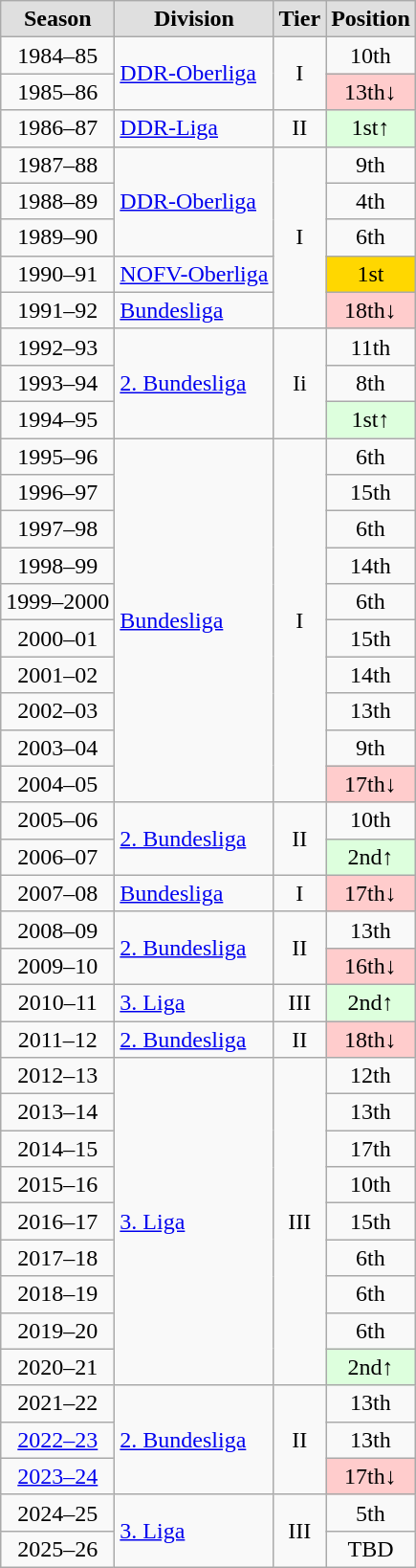<table class="wikitable">
<tr style="text-align:center; background:#dfdfdf;">
<td><strong>Season</strong></td>
<td><strong>Division</strong></td>
<td><strong>Tier</strong></td>
<td><strong>Position</strong></td>
</tr>
<tr style="text-align:center;">
<td>1984–85</td>
<td style="text-align:left;" rowspan=2><a href='#'>DDR-Oberliga</a></td>
<td rowspan=2>I</td>
<td>10th</td>
</tr>
<tr style="text-align:center;">
<td>1985–86</td>
<td style="background:#ffcccc">13th↓</td>
</tr>
<tr style="text-align:center;">
<td>1986–87</td>
<td style="text-align:left;"><a href='#'>DDR-Liga</a></td>
<td>II</td>
<td style="background:#ddffdd">1st↑</td>
</tr>
<tr style="text-align:center;">
<td>1987–88</td>
<td style="text-align:left;" rowspan=3><a href='#'>DDR-Oberliga</a></td>
<td rowspan=5>I</td>
<td>9th</td>
</tr>
<tr style="text-align:center;">
<td>1988–89</td>
<td>4th</td>
</tr>
<tr style="text-align:center;">
<td>1989–90</td>
<td>6th</td>
</tr>
<tr style="text-align:center;">
<td>1990–91</td>
<td style="text-align:left;"><a href='#'>NOFV-Oberliga</a></td>
<td style="background:#FFD700">1st</td>
</tr>
<tr style="text-align:center;">
<td>1991–92</td>
<td style="text-align:left;"><a href='#'>Bundesliga</a></td>
<td style="background:#ffcccc">18th↓</td>
</tr>
<tr style="text-align:center;">
<td>1992–93</td>
<td style="text-align:left;" rowspan=3><a href='#'>2. Bundesliga</a></td>
<td rowspan=3>Ii</td>
<td>11th</td>
</tr>
<tr style="text-align:center;">
<td>1993–94</td>
<td>8th</td>
</tr>
<tr style="text-align:center;">
<td>1994–95</td>
<td style="background:#ddffdd">1st↑</td>
</tr>
<tr style="text-align:center;">
<td>1995–96</td>
<td style="text-align:left;" rowspan=10><a href='#'>Bundesliga</a></td>
<td rowspan=10>I</td>
<td>6th</td>
</tr>
<tr style="text-align:center;">
<td>1996–97</td>
<td>15th</td>
</tr>
<tr style="text-align:center;">
<td>1997–98</td>
<td>6th</td>
</tr>
<tr style="text-align:center;">
<td>1998–99</td>
<td>14th</td>
</tr>
<tr style="text-align:center;">
<td>1999–2000</td>
<td>6th</td>
</tr>
<tr style="text-align:center;">
<td>2000–01</td>
<td>15th</td>
</tr>
<tr style="text-align:center;">
<td>2001–02</td>
<td>14th</td>
</tr>
<tr style="text-align:center;">
<td>2002–03</td>
<td>13th</td>
</tr>
<tr style="text-align:center;">
<td>2003–04</td>
<td>9th</td>
</tr>
<tr style="text-align:center;">
<td>2004–05</td>
<td style="background:#ffcccc">17th↓</td>
</tr>
<tr style="text-align:center;">
<td>2005–06</td>
<td style="text-align:left;" rowspan=2><a href='#'>2. Bundesliga</a></td>
<td rowspan=2>II</td>
<td>10th</td>
</tr>
<tr style="text-align:center;">
<td>2006–07</td>
<td style="background:#ddffdd">2nd↑</td>
</tr>
<tr style="text-align:center;">
<td>2007–08</td>
<td style="text-align:left;"><a href='#'>Bundesliga</a></td>
<td>I</td>
<td style="background:#ffcccc">17th↓</td>
</tr>
<tr style="text-align:center;">
<td>2008–09</td>
<td style="text-align:left;" rowspan=2><a href='#'>2. Bundesliga</a></td>
<td rowspan=2>II</td>
<td>13th</td>
</tr>
<tr style="text-align:center;">
<td>2009–10</td>
<td style="background:#ffcccc">16th↓</td>
</tr>
<tr style="text-align:center;">
<td>2010–11</td>
<td style="text-align:left;"><a href='#'>3. Liga</a></td>
<td>III</td>
<td style="background:#ddffdd">2nd↑</td>
</tr>
<tr style="text-align:center;">
<td>2011–12</td>
<td style="text-align:left;"><a href='#'>2. Bundesliga</a></td>
<td>II</td>
<td style="background:#ffcccc">18th↓</td>
</tr>
<tr style="text-align:center;">
<td>2012–13</td>
<td style="text-align:left;" rowspan=9><a href='#'>3. Liga</a></td>
<td rowspan=9>III</td>
<td>12th</td>
</tr>
<tr style="text-align:center;">
<td>2013–14</td>
<td>13th</td>
</tr>
<tr style="text-align:center;">
<td>2014–15</td>
<td>17th</td>
</tr>
<tr style="text-align:center;">
<td>2015–16</td>
<td>10th</td>
</tr>
<tr style="text-align:center;">
<td>2016–17</td>
<td>15th</td>
</tr>
<tr style="text-align:center;">
<td>2017–18</td>
<td>6th</td>
</tr>
<tr style="text-align:center;">
<td>2018–19</td>
<td>6th</td>
</tr>
<tr style="text-align:center;">
<td>2019–20</td>
<td>6th</td>
</tr>
<tr style="text-align:center;">
<td>2020–21</td>
<td style="background:#ddffdd">2nd↑</td>
</tr>
<tr style="text-align:center;">
<td>2021–22</td>
<td style="text-align:left;" rowspan=3><a href='#'>2. Bundesliga</a></td>
<td rowspan=3>II</td>
<td>13th</td>
</tr>
<tr style="text-align:center;">
<td><a href='#'>2022–23</a></td>
<td>13th</td>
</tr>
<tr style="text-align:center;">
<td><a href='#'>2023–24</a></td>
<td style="background:#ffcccc">17th↓</td>
</tr>
<tr style="text-align:center;">
<td>2024–25</td>
<td style="text-align:left;" rowspan=2><a href='#'>3. Liga</a></td>
<td rowspan=2>III</td>
<td>5th</td>
</tr>
<tr style="text-align:center;">
<td>2025–26</td>
<td>TBD</td>
</tr>
</table>
